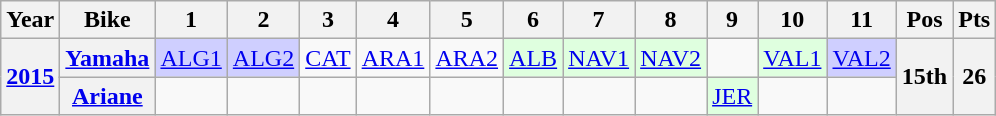<table class="wikitable" style="text-align:center;">
<tr>
<th>Year</th>
<th>Bike</th>
<th>1</th>
<th>2</th>
<th>3</th>
<th>4</th>
<th>5</th>
<th>6</th>
<th>7</th>
<th>8</th>
<th>9</th>
<th>10</th>
<th>11</th>
<th>Pos</th>
<th>Pts</th>
</tr>
<tr>
<th rowspan="2"><a href='#'>2015</a></th>
<th><a href='#'>Yamaha</a></th>
<td style="background:#CFCFFF;"><a href='#'>ALG1</a><br></td>
<td style="background:#CFCFFF;"><a href='#'>ALG2</a><br></td>
<td><a href='#'>CAT</a></td>
<td><a href='#'>ARA1</a></td>
<td><a href='#'>ARA2</a></td>
<td style="background:#DFFFDF;"><a href='#'>ALB</a><br></td>
<td style="background:#DFFFDF;"><a href='#'>NAV1</a><br></td>
<td style="background:#DFFFDF;"><a href='#'>NAV2</a><br></td>
<td></td>
<td style="background:#DFFFDF;"><a href='#'>VAL1</a><br></td>
<td style="background:#CFCFFF;"><a href='#'>VAL2</a><br></td>
<th rowspan="2">15th</th>
<th rowspan="2">26</th>
</tr>
<tr>
<th><a href='#'>Ariane</a></th>
<td></td>
<td></td>
<td></td>
<td></td>
<td></td>
<td></td>
<td></td>
<td></td>
<td style="background:#DFFFDF;"><a href='#'>JER</a><br></td>
<td></td>
<td></td>
</tr>
</table>
